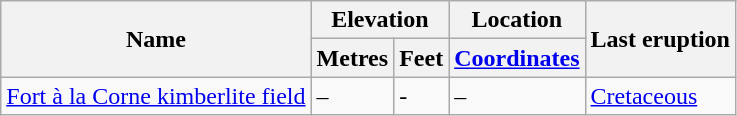<table class="wikitable">
<tr>
<th rowspan="2">Name</th>
<th colspan="2">Elevation</th>
<th>Location</th>
<th rowspan="2">Last eruption</th>
</tr>
<tr>
<th>Metres</th>
<th>Feet</th>
<th><a href='#'>Coordinates</a></th>
</tr>
<tr>
<td><a href='#'>Fort à la Corne kimberlite field</a></td>
<td>–</td>
<td>-</td>
<td>–</td>
<td><a href='#'>Cretaceous</a></td>
</tr>
</table>
